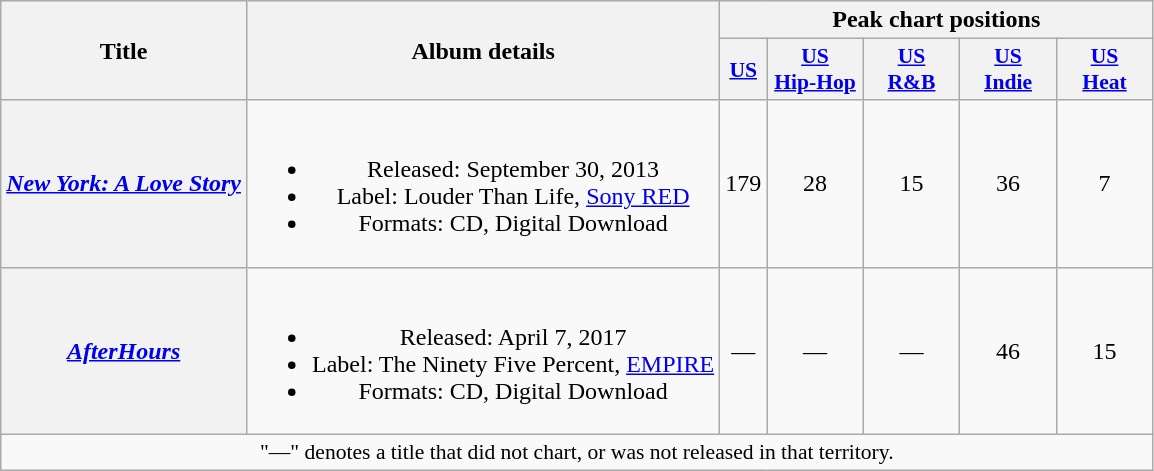<table class="wikitable plainrowheaders" style="text-align:center;">
<tr>
<th scope="col" rowspan="2">Title</th>
<th scope="col" rowspan="2">Album details</th>
<th scope="col" colspan="5">Peak chart positions</th>
</tr>
<tr>
<th scope="col" style="width:4m;font-size:90%;"><a href='#'>US</a><br></th>
<th scope="col" style="width:4em;font-size:90%;"><a href='#'>US<br>Hip-Hop</a><br></th>
<th scope="col" style="width:4em;font-size:90%;"><a href='#'>US<br>R&B</a><br></th>
<th scope="col" style="width:4em;font-size:90%;"><a href='#'>US<br>Indie</a><br></th>
<th scope="col" style="width:4em;font-size:90%;"><a href='#'>US<br>Heat</a><br></th>
</tr>
<tr>
<th scope="row"><em><a href='#'>New York: A Love Story</a></em></th>
<td><br><ul><li>Released: September 30, 2013</li><li>Label: Louder Than Life, <a href='#'>Sony RED</a></li><li>Formats: CD, Digital Download</li></ul></td>
<td>179</td>
<td>28</td>
<td>15</td>
<td>36</td>
<td>7</td>
</tr>
<tr>
<th scope="row"><em><a href='#'>AfterHours</a></em></th>
<td><br><ul><li>Released: April 7, 2017</li><li>Label: The Ninety Five Percent, <a href='#'>EMPIRE</a></li><li>Formats: CD, Digital Download</li></ul></td>
<td>—</td>
<td>—</td>
<td>—</td>
<td>46</td>
<td>15</td>
</tr>
<tr>
<td colspan="14" style="font-size:90%">"—" denotes a title that did not chart, or was not released in that territory.</td>
</tr>
</table>
